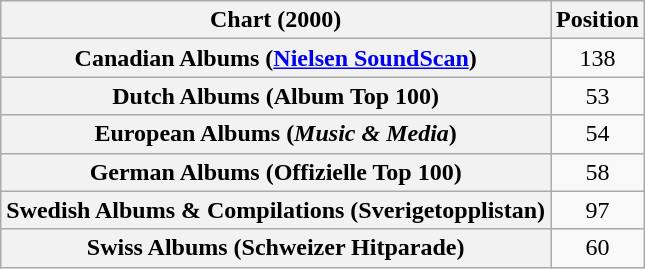<table class="wikitable sortable plainrowheaders" style="text-align:center">
<tr>
<th scope="col">Chart (2000)</th>
<th scope="col">Position</th>
</tr>
<tr>
<th scope="row">Canadian Albums (<a href='#'>Nielsen SoundScan</a>)</th>
<td>138</td>
</tr>
<tr>
<th scope="row">Dutch Albums (Album Top 100)</th>
<td>53</td>
</tr>
<tr>
<th scope="row">European Albums (<em>Music & Media</em>)</th>
<td>54</td>
</tr>
<tr>
<th scope="row">German Albums (Offizielle Top 100)</th>
<td>58</td>
</tr>
<tr>
<th scope="row">Swedish Albums & Compilations (Sverigetopplistan)</th>
<td>97</td>
</tr>
<tr>
<th scope="row">Swiss Albums (Schweizer Hitparade)</th>
<td>60</td>
</tr>
</table>
